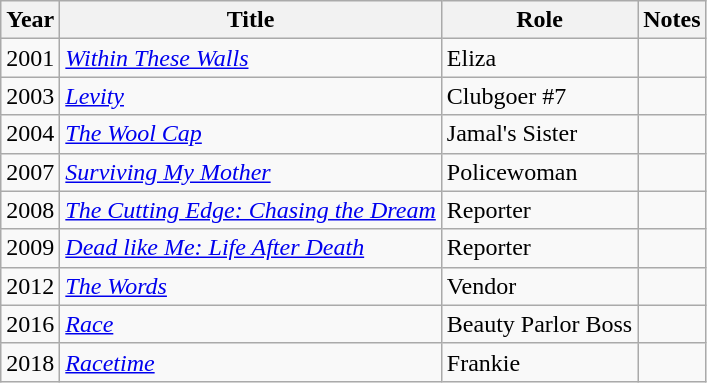<table class="wikitable sortable">
<tr>
<th>Year</th>
<th>Title</th>
<th>Role</th>
<th class="unsortable">Notes</th>
</tr>
<tr>
<td>2001</td>
<td><em><a href='#'>Within These Walls</a></em></td>
<td>Eliza</td>
<td></td>
</tr>
<tr>
<td>2003</td>
<td><em><a href='#'>Levity</a></em></td>
<td>Clubgoer #7</td>
<td></td>
</tr>
<tr>
<td>2004</td>
<td data-sort-value="Wool Cap, The"><em><a href='#'>The Wool Cap</a></em></td>
<td>Jamal's Sister</td>
<td></td>
</tr>
<tr>
<td>2007</td>
<td><em><a href='#'>Surviving My Mother</a></em></td>
<td>Policewoman</td>
<td></td>
</tr>
<tr>
<td>2008</td>
<td data-sort-value="Cutting Edge: Chasing the Dream, The"><em><a href='#'>The Cutting Edge: Chasing the Dream</a></em></td>
<td>Reporter</td>
<td></td>
</tr>
<tr>
<td>2009</td>
<td><em><a href='#'>Dead like Me: Life After Death</a></em></td>
<td>Reporter</td>
<td></td>
</tr>
<tr>
<td>2012</td>
<td data-sort-value="Words, The"><em><a href='#'>The Words</a></em></td>
<td>Vendor</td>
<td></td>
</tr>
<tr>
<td>2016</td>
<td><em><a href='#'>Race</a></em></td>
<td>Beauty Parlor Boss</td>
<td></td>
</tr>
<tr>
<td>2018</td>
<td><em><a href='#'>Racetime</a></em></td>
<td>Frankie</td>
<td></td>
</tr>
</table>
